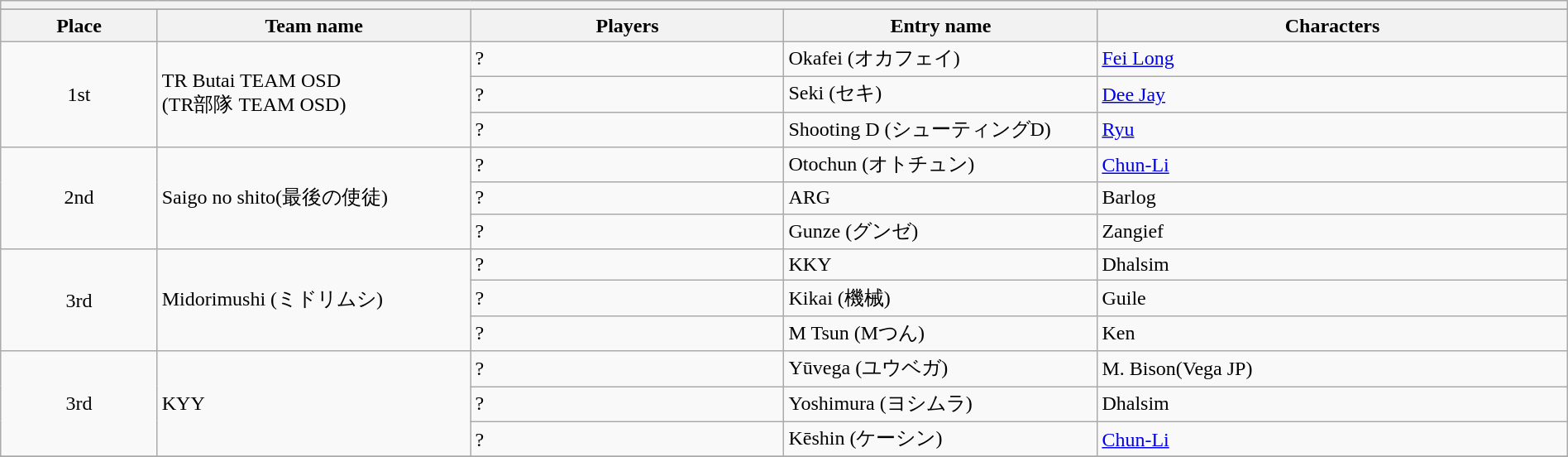<table class="wikitable" width=100%>
<tr>
<th colspan=5></th>
</tr>
<tr bgcolor="#dddddd">
</tr>
<tr>
<th width=10%>Place</th>
<th width=20%>Team name</th>
<th width=20%>Players</th>
<th width=20%>Entry name</th>
<th width=30%>Characters</th>
</tr>
<tr>
<td align=center rowspan="3">1st</td>
<td rowspan="3">TR Butai TEAM OSD<br>(TR部隊 TEAM OSD)</td>
<td>?</td>
<td>Okafei (オカフェイ)</td>
<td><a href='#'>Fei Long</a></td>
</tr>
<tr>
<td>?</td>
<td>Seki (セキ)</td>
<td><a href='#'>Dee Jay</a></td>
</tr>
<tr>
<td>?</td>
<td>Shooting D (シューティングD)</td>
<td><a href='#'>Ryu</a></td>
</tr>
<tr>
<td align=center rowspan="3">2nd</td>
<td rowspan="3">Saigo no shito(最後の使徒)</td>
<td>?</td>
<td>Otochun (オトチュン)</td>
<td><a href='#'>Chun-Li</a></td>
</tr>
<tr>
<td>?</td>
<td>ARG</td>
<td>Barlog</td>
</tr>
<tr>
<td>?</td>
<td>Gunze (グンゼ)</td>
<td>Zangief</td>
</tr>
<tr>
<td align=center rowspan="3">3rd</td>
<td rowspan="3">Midorimushi (ミドリムシ)</td>
<td>?</td>
<td>KKY</td>
<td>Dhalsim</td>
</tr>
<tr>
<td>?</td>
<td>Kikai (機械)</td>
<td>Guile</td>
</tr>
<tr>
<td>?</td>
<td>M Tsun (Mつん)</td>
<td>Ken</td>
</tr>
<tr>
<td align=center rowspan="3">3rd</td>
<td rowspan="3">KYY</td>
<td>?</td>
<td>Yūvega (ユウベガ)</td>
<td>M. Bison(Vega JP)</td>
</tr>
<tr>
<td>?</td>
<td>Yoshimura (ヨシムラ)</td>
<td>Dhalsim</td>
</tr>
<tr>
<td>?</td>
<td>Kēshin (ケーシン)</td>
<td><a href='#'>Chun-Li</a></td>
</tr>
<tr>
</tr>
</table>
